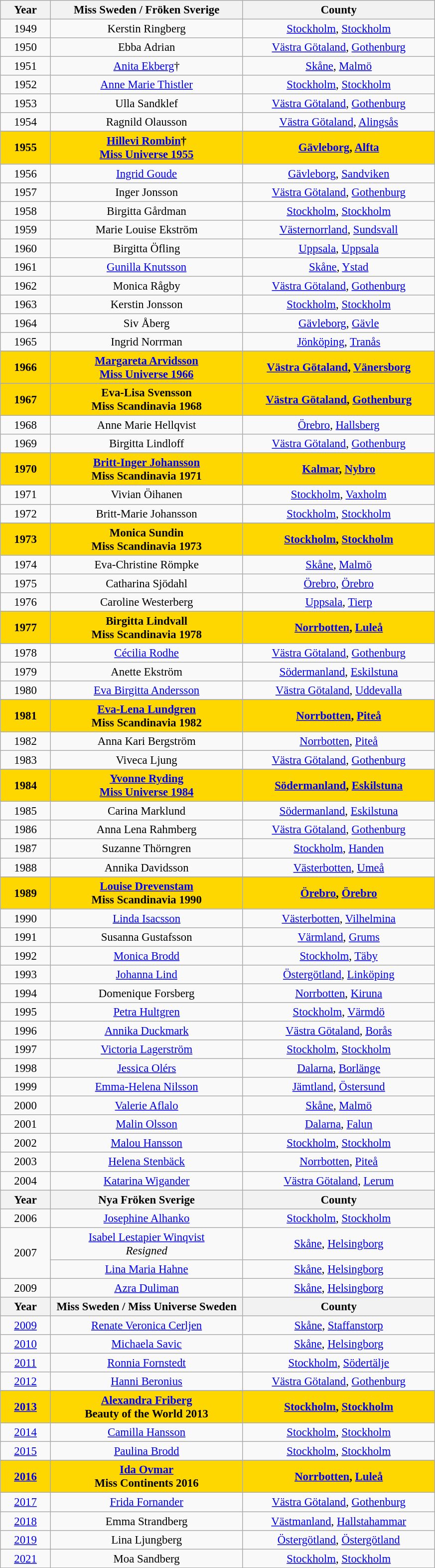<table class="wikitable sortable" style="font-size: 95%; text-align:center">
<tr>
<th width="60">Year</th>
<th width="250">Miss Sweden / Fröken Sverige</th>
<th width="250">County</th>
</tr>
<tr>
<td>1949</td>
<td>Kerstin Ringberg</td>
<td><a href='#'>Stockholm</a>, <a href='#'>Stockholm</a></td>
</tr>
<tr>
<td>1950</td>
<td>Ebba Adrian</td>
<td><a href='#'>Västra Götaland</a>, <a href='#'>Gothenburg</a></td>
</tr>
<tr>
<td>1951</td>
<td><a href='#'>Anita Ekberg</a>†</td>
<td><a href='#'>Skåne</a>, <a href='#'>Malmö</a></td>
</tr>
<tr>
<td>1952</td>
<td><a href='#'>Anne Marie Thistler</a></td>
<td><a href='#'>Stockholm</a>, <a href='#'>Stockholm</a></td>
</tr>
<tr>
<td>1953</td>
<td>Ulla Sandklef</td>
<td><a href='#'>Västra Götaland</a>, <a href='#'>Gothenburg</a></td>
</tr>
<tr>
<td>1954</td>
<td>Ragnild Olausson</td>
<td><a href='#'>Västra Götaland</a>, <a href='#'>Alingsås</a></td>
</tr>
<tr>
</tr>
<tr style="background-color:gold; font-weight: bold">
<td>1955</td>
<td><a href='#'>Hillevi Rombin</a>†<br><a href='#'>Miss Universe 1955</a></td>
<td><a href='#'>Gävleborg</a>, <a href='#'>Alfta</a></td>
</tr>
<tr>
<td>1956</td>
<td><a href='#'>Ingrid Goude</a></td>
<td><a href='#'>Gävleborg</a>, <a href='#'>Sandviken</a></td>
</tr>
<tr>
<td>1957</td>
<td>Inger Jonsson</td>
<td><a href='#'>Västra Götaland</a>, <a href='#'>Gothenburg</a></td>
</tr>
<tr>
<td>1958</td>
<td>Birgitta Gårdman</td>
<td><a href='#'>Stockholm</a>, <a href='#'>Stockholm</a></td>
</tr>
<tr>
<td>1959</td>
<td>Marie Louise Ekström</td>
<td><a href='#'>Västernorrland</a>, <a href='#'>Sundsvall</a></td>
</tr>
<tr>
<td>1960</td>
<td>Birgitta Öfling</td>
<td><a href='#'>Uppsala</a>, <a href='#'>Uppsala</a></td>
</tr>
<tr>
<td>1961</td>
<td><a href='#'>Gunilla Knutsson</a></td>
<td><a href='#'>Skåne</a>, <a href='#'>Ystad</a></td>
</tr>
<tr>
<td>1962</td>
<td>Monica Rågby</td>
<td><a href='#'>Västra Götaland</a>, <a href='#'>Gothenburg</a></td>
</tr>
<tr>
<td>1963</td>
<td>Kerstin Jonsson</td>
<td><a href='#'>Stockholm</a>, <a href='#'>Stockholm</a></td>
</tr>
<tr>
<td>1964</td>
<td>Siv Åberg</td>
<td><a href='#'>Gävleborg</a>, <a href='#'>Gävle</a></td>
</tr>
<tr>
<td>1965</td>
<td>Ingrid Norrman</td>
<td><a href='#'>Jönköping</a>, <a href='#'>Tranås</a></td>
</tr>
<tr>
</tr>
<tr style="background-color:gold; font-weight: bold">
<td>1966</td>
<td><a href='#'>Margareta Arvidsson</a><br><a href='#'>Miss Universe 1966</a></td>
<td><a href='#'>Västra Götaland</a>, <a href='#'>Vänersborg</a></td>
</tr>
<tr>
</tr>
<tr style="background-color:gold; font-weight: bold">
<td>1967</td>
<td>Eva-Lisa Svensson<br>Miss Scandinavia 1968</td>
<td><a href='#'>Västra Götaland</a>, <a href='#'>Gothenburg</a></td>
</tr>
<tr>
<td>1968</td>
<td>Anne Marie Hellqvist</td>
<td><a href='#'>Örebro</a>, <a href='#'>Hallsberg</a></td>
</tr>
<tr>
<td>1969</td>
<td>Birgitta Lindloff</td>
<td><a href='#'>Västra Götaland</a>, <a href='#'>Gothenburg</a></td>
</tr>
<tr>
</tr>
<tr style="background-color:gold; font-weight: bold">
<td>1970</td>
<td><a href='#'>Britt-Inger Johansson</a><br>Miss Scandinavia 1971</td>
<td><a href='#'>Kalmar</a>, <a href='#'>Nybro</a></td>
</tr>
<tr>
<td>1971</td>
<td>Vivian Öihanen</td>
<td><a href='#'>Stockholm</a>, <a href='#'>Vaxholm</a></td>
</tr>
<tr>
<td>1972</td>
<td>Britt-Marie Johansson</td>
<td><a href='#'>Stockholm</a>, <a href='#'>Stockholm</a></td>
</tr>
<tr>
</tr>
<tr style="background-color:gold; font-weight: bold">
<td>1973</td>
<td>Monica Sundin<br>Miss Scandinavia 1973</td>
<td><a href='#'>Stockholm</a>, <a href='#'>Stockholm</a></td>
</tr>
<tr>
<td>1974</td>
<td>Eva-Christine Römpke</td>
<td><a href='#'>Skåne</a>, <a href='#'>Malmö</a></td>
</tr>
<tr>
<td>1975</td>
<td>Catharina Sjödahl</td>
<td><a href='#'>Örebro</a>, <a href='#'>Örebro</a></td>
</tr>
<tr>
<td>1976</td>
<td>Caroline Westerberg</td>
<td><a href='#'>Uppsala</a>, <a href='#'>Tierp</a></td>
</tr>
<tr>
</tr>
<tr style="background-color:gold; font-weight: bold">
<td>1977</td>
<td>Birgitta Lindvall<br>Miss Scandinavia 1978</td>
<td><a href='#'>Norrbotten</a>, <a href='#'>Luleå</a></td>
</tr>
<tr>
<td>1978</td>
<td><a href='#'>Cécilia Rodhe</a></td>
<td><a href='#'>Västra Götaland</a>, <a href='#'>Gothenburg</a></td>
</tr>
<tr>
<td>1979</td>
<td>Anette Ekström</td>
<td><a href='#'>Södermanland</a>, <a href='#'>Eskilstuna</a></td>
</tr>
<tr>
<td>1980</td>
<td><a href='#'>Eva Birgitta Andersson</a></td>
<td><a href='#'>Västra Götaland</a>, <a href='#'>Uddevalla</a></td>
</tr>
<tr>
</tr>
<tr style="background-color:gold; font-weight: bold">
<td>1981</td>
<td><a href='#'>Eva-Lena Lundgren</a><br>Miss Scandinavia 1982</td>
<td><a href='#'>Norrbotten</a>, <a href='#'>Piteå</a></td>
</tr>
<tr>
<td>1982</td>
<td>Anna Kari Bergström</td>
<td><a href='#'>Norrbotten</a>, <a href='#'>Piteå</a></td>
</tr>
<tr>
<td>1983</td>
<td>Viveca Ljung</td>
<td><a href='#'>Västra Götaland</a>, <a href='#'>Gothenburg</a></td>
</tr>
<tr>
</tr>
<tr style="background-color:gold; font-weight: bold">
<td>1984</td>
<td><a href='#'>Yvonne Ryding</a><br><a href='#'>Miss Universe 1984</a></td>
<td><a href='#'>Södermanland</a>, <a href='#'>Eskilstuna</a></td>
</tr>
<tr>
<td>1985</td>
<td>Carina Marklund</td>
<td><a href='#'>Södermanland</a>, <a href='#'>Eskilstuna</a></td>
</tr>
<tr>
<td>1986</td>
<td>Anna Lena Rahmberg</td>
<td><a href='#'>Västra Götaland</a>, <a href='#'>Gothenburg</a></td>
</tr>
<tr>
<td>1987</td>
<td>Suzanne Thörngren</td>
<td><a href='#'>Stockholm</a>, <a href='#'>Handen</a></td>
</tr>
<tr>
<td>1988</td>
<td>Annika Davidsson</td>
<td><a href='#'>Västerbotten</a>, <a href='#'>Umeå</a></td>
</tr>
<tr>
</tr>
<tr style="background-color:gold; font-weight: bold">
<td>1989</td>
<td><a href='#'>Louise Drevenstam</a><br>Miss Scandinavia 1990</td>
<td><a href='#'>Örebro</a>, <a href='#'>Örebro</a></td>
</tr>
<tr>
<td>1990</td>
<td><a href='#'>Linda Isacsson</a></td>
<td><a href='#'>Västerbotten</a>, <a href='#'>Vilhelmina</a></td>
</tr>
<tr>
<td>1991</td>
<td>Susanna Gustafsson</td>
<td><a href='#'>Värmland</a>, <a href='#'>Grums</a></td>
</tr>
<tr>
<td>1992</td>
<td><a href='#'>Monica Brodd</a></td>
<td><a href='#'>Stockholm</a>, <a href='#'>Täby</a></td>
</tr>
<tr>
<td>1993</td>
<td><a href='#'>Johanna Lind</a></td>
<td><a href='#'>Östergötland</a>, <a href='#'>Linköping</a></td>
</tr>
<tr>
<td>1994</td>
<td>Domenique Forsberg</td>
<td><a href='#'>Norrbotten</a>, <a href='#'>Kiruna</a></td>
</tr>
<tr>
<td>1995</td>
<td><a href='#'>Petra Hultgren</a></td>
<td><a href='#'>Stockholm</a>, <a href='#'>Värmdö</a></td>
</tr>
<tr>
<td>1996</td>
<td><a href='#'>Annika Duckmark</a></td>
<td><a href='#'>Västra Götaland</a>, <a href='#'>Borås</a></td>
</tr>
<tr>
<td>1997</td>
<td><a href='#'>Victoria Lagerström</a></td>
<td><a href='#'>Stockholm</a>, <a href='#'>Stockholm</a></td>
</tr>
<tr>
<td>1998</td>
<td><a href='#'>Jessica Olérs</a></td>
<td><a href='#'>Dalarna</a>, <a href='#'>Borlänge</a></td>
</tr>
<tr>
<td>1999</td>
<td><a href='#'>Emma-Helena Nilsson</a></td>
<td><a href='#'>Jämtland</a>, <a href='#'>Östersund</a></td>
</tr>
<tr>
<td>2000</td>
<td><a href='#'>Valerie Aflalo</a></td>
<td><a href='#'>Skåne</a>, <a href='#'>Malmö</a></td>
</tr>
<tr>
<td>2001</td>
<td><a href='#'>Malin Olsson</a></td>
<td><a href='#'>Dalarna</a>, <a href='#'>Falun</a></td>
</tr>
<tr>
<td>2002</td>
<td><a href='#'>Malou Hansson</a></td>
<td><a href='#'>Stockholm</a>, <a href='#'>Stockholm</a></td>
</tr>
<tr>
<td>2003</td>
<td><a href='#'>Helena Stenbäck</a></td>
<td><a href='#'>Norrbotten</a>, <a href='#'>Piteå</a></td>
</tr>
<tr>
<td>2004</td>
<td><a href='#'>Katarina Wigander</a></td>
<td><a href='#'>Västra Götaland</a>, <a href='#'>Lerum</a></td>
</tr>
<tr>
<th width="60">Year</th>
<th width="250">Nya Fröken Sverige</th>
<th width="250">County</th>
</tr>
<tr>
<td>2006</td>
<td><a href='#'>Josephine Alhanko</a></td>
<td><a href='#'>Stockholm</a>, <a href='#'>Stockholm</a></td>
</tr>
<tr>
<td rowspan=2>2007</td>
<td><a href='#'>Isabel Lestapier Winqvist</a><br><em>Resigned</em></td>
<td><a href='#'>Skåne</a>, <a href='#'>Helsingborg</a></td>
</tr>
<tr>
<td><a href='#'>Lina Maria Hahne</a></td>
<td><a href='#'>Skåne</a>, <a href='#'>Helsingborg</a></td>
</tr>
<tr>
<td>2009</td>
<td><a href='#'>Azra Duliman</a></td>
<td><a href='#'>Skåne</a>, <a href='#'>Helsingborg</a></td>
</tr>
<tr>
<th width="60">Year</th>
<th width="250">Miss Sweden / Miss Universe Sweden</th>
<th width="250">County</th>
</tr>
<tr>
<td><a href='#'>2009</a></td>
<td><a href='#'>Renate Veronica Cerljen</a></td>
<td><a href='#'>Skåne</a>, <a href='#'>Staffanstorp</a></td>
</tr>
<tr>
<td><a href='#'>2010</a></td>
<td><a href='#'>Michaela Savic</a></td>
<td><a href='#'>Skåne</a>, <a href='#'>Helsingborg</a></td>
</tr>
<tr>
<td><a href='#'>2011</a></td>
<td><a href='#'>Ronnia Fornstedt</a></td>
<td><a href='#'>Stockholm</a>, <a href='#'>Södertälje</a></td>
</tr>
<tr>
<td><a href='#'>2012</a></td>
<td><a href='#'>Hanni Beronius</a></td>
<td><a href='#'>Västra Götaland</a>, <a href='#'>Gothenburg</a></td>
</tr>
<tr>
</tr>
<tr style="background-color:gold; font-weight: bold">
<td><a href='#'>2013</a></td>
<td><a href='#'>Alexandra Friberg</a><br>Beauty of the World 2013</td>
<td><a href='#'>Stockholm</a>, <a href='#'>Stockholm</a></td>
</tr>
<tr>
<td><a href='#'>2014</a></td>
<td><a href='#'>Camilla Hansson</a></td>
<td><a href='#'>Stockholm</a>, <a href='#'>Stockholm</a></td>
</tr>
<tr>
<td><a href='#'>2015</a></td>
<td><a href='#'>Paulina Brodd</a></td>
<td><a href='#'>Stockholm</a>, <a href='#'>Stockholm</a></td>
</tr>
<tr>
</tr>
<tr style="background-color:gold; font-weight: bold">
<td><a href='#'>2016</a></td>
<td><a href='#'>Ida Ovmar</a><br>Miss Continents 2016</td>
<td><a href='#'>Norrbotten</a>, <a href='#'>Luleå</a></td>
</tr>
<tr>
<td><a href='#'>2017</a></td>
<td><a href='#'>Frida Fornander</a></td>
<td><a href='#'>Västra Götaland</a>, <a href='#'>Gothenburg</a></td>
</tr>
<tr>
<td><a href='#'>2018</a></td>
<td>Emma Strandberg</td>
<td><a href='#'>Västmanland</a>, <a href='#'>Hallstahammar</a></td>
</tr>
<tr>
<td><a href='#'>2019</a></td>
<td>Lina Ljungberg</td>
<td><a href='#'>Östergötland</a>, <a href='#'>Östergötland</a></td>
</tr>
<tr>
<td><a href='#'>2021</a></td>
<td>Moa Sandberg</td>
<td><a href='#'>Stockholm</a>, <a href='#'>Stockholm</a></td>
</tr>
<tr>
</tr>
</table>
